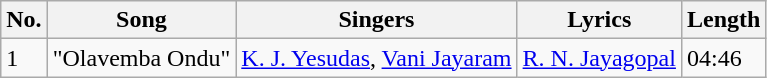<table class="wikitable">
<tr>
<th scope="col">No.</th>
<th scope="col">Song</th>
<th scope="col">Singers</th>
<th scope="col">Lyrics</th>
<th scope="col">Length</th>
</tr>
<tr>
<td>1</td>
<td>"Olavemba Ondu"</td>
<td><a href='#'>K. J. Yesudas</a>, <a href='#'>Vani Jayaram</a></td>
<td><a href='#'>R. N. Jayagopal</a></td>
<td>04:46</td>
</tr>
</table>
